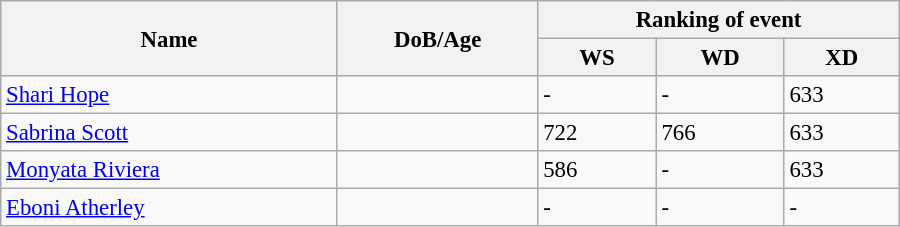<table class="wikitable" style="width:600px; font-size:95%;">
<tr>
<th rowspan="2" align="left">Name</th>
<th rowspan="2" align="left">DoB/Age</th>
<th colspan="3" align="center">Ranking of event</th>
</tr>
<tr>
<th align="center">WS</th>
<th>WD</th>
<th align="center">XD</th>
</tr>
<tr>
<td><a href='#'>Shari Hope</a></td>
<td></td>
<td>-</td>
<td>-</td>
<td>633</td>
</tr>
<tr>
<td><a href='#'>Sabrina Scott</a></td>
<td></td>
<td>722</td>
<td>766</td>
<td>633</td>
</tr>
<tr>
<td><a href='#'>Monyata Riviera</a></td>
<td></td>
<td>586</td>
<td>-</td>
<td>633</td>
</tr>
<tr>
<td><a href='#'>Eboni Atherley</a></td>
<td></td>
<td>-</td>
<td>-</td>
<td>-</td>
</tr>
</table>
